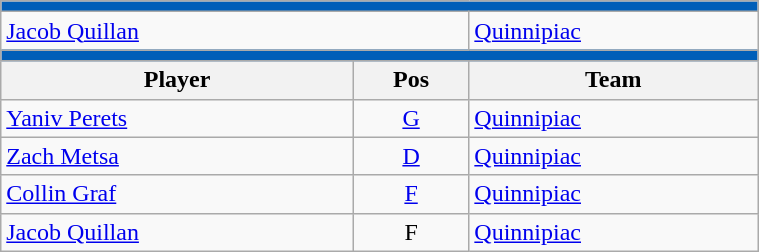<table class="wikitable" width=40%>
<tr>
<th style="color:white; background:#005EB8" colspan=3><a href='#'></a></th>
</tr>
<tr>
<td colspan=2><a href='#'>Jacob Quillan</a></td>
<td><a href='#'>Quinnipiac</a></td>
</tr>
<tr>
<th style="color:white; background:#005EB8" colspan=3><a href='#'></a></th>
</tr>
<tr>
<th>Player</th>
<th>Pos</th>
<th>Team</th>
</tr>
<tr>
<td><a href='#'>Yaniv Perets</a></td>
<td style="text-align:center;"><a href='#'>G</a></td>
<td><a href='#'>Quinnipiac</a></td>
</tr>
<tr>
<td><a href='#'>Zach Metsa</a></td>
<td style="text-align:center;"><a href='#'>D</a></td>
<td><a href='#'>Quinnipiac</a></td>
</tr>
<tr>
<td><a href='#'>Collin Graf</a></td>
<td style="text-align:center;"><a href='#'>F</a></td>
<td><a href='#'>Quinnipiac</a></td>
</tr>
<tr>
<td><a href='#'>Jacob Quillan</a></td>
<td style="text-align:center;">F</td>
<td><a href='#'>Quinnipiac</a></td>
</tr>
</table>
